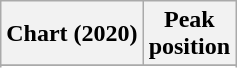<table class="wikitable sortable plainrowheaders" style="text-align:center">
<tr>
<th scope="col">Chart (2020)</th>
<th scope="col">Peak<br>position</th>
</tr>
<tr>
</tr>
<tr>
</tr>
<tr>
</tr>
<tr>
</tr>
</table>
